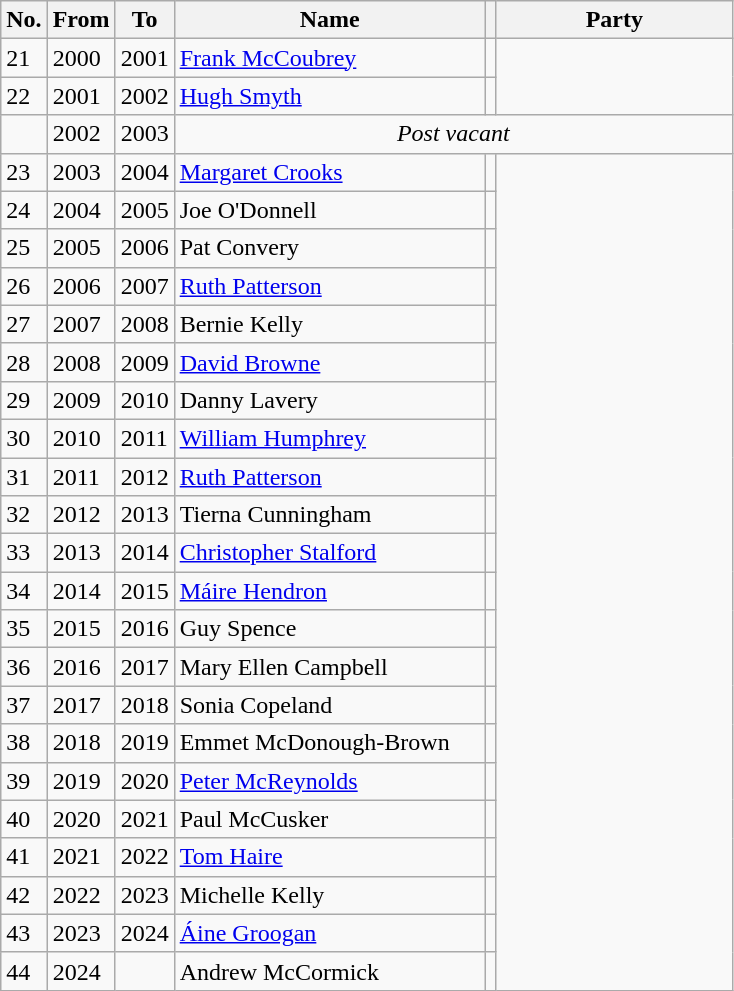<table class="wikitable sortable">
<tr>
<th>No.</th>
<th>From</th>
<th>To</th>
<th scope="col" width="200">Name</th>
<th class="unsortable"></th>
<th scope="col" width="150">Party</th>
</tr>
<tr>
<td>21</td>
<td>2000</td>
<td>2001</td>
<td><a href='#'>Frank McCoubrey</a></td>
<td></td>
</tr>
<tr>
<td>22</td>
<td>2001</td>
<td>2002</td>
<td><a href='#'>Hugh Smyth</a></td>
<td></td>
</tr>
<tr>
<td></td>
<td>2002</td>
<td>2003</td>
<td colspan="3" style="text-align:center;"><em>Post vacant</em></td>
</tr>
<tr>
<td>23</td>
<td>2003</td>
<td>2004</td>
<td><a href='#'>Margaret Crooks</a></td>
<td></td>
</tr>
<tr>
<td>24</td>
<td>2004</td>
<td>2005</td>
<td>Joe O'Donnell</td>
<td></td>
</tr>
<tr>
<td>25</td>
<td>2005</td>
<td>2006</td>
<td>Pat Convery</td>
<td></td>
</tr>
<tr>
<td>26</td>
<td>2006</td>
<td>2007</td>
<td><a href='#'>Ruth Patterson</a></td>
<td></td>
</tr>
<tr>
<td>27</td>
<td>2007</td>
<td>2008</td>
<td>Bernie Kelly</td>
<td></td>
</tr>
<tr>
<td>28</td>
<td>2008</td>
<td>2009</td>
<td><a href='#'>David Browne</a></td>
<td></td>
</tr>
<tr>
<td>29</td>
<td>2009</td>
<td>2010</td>
<td>Danny Lavery</td>
<td></td>
</tr>
<tr>
<td>30</td>
<td>2010</td>
<td>2011</td>
<td><a href='#'>William Humphrey</a></td>
<td></td>
</tr>
<tr>
<td>31</td>
<td>2011</td>
<td>2012</td>
<td><a href='#'>Ruth Patterson</a></td>
<td></td>
</tr>
<tr>
<td>32</td>
<td>2012</td>
<td>2013</td>
<td>Tierna Cunningham</td>
<td></td>
</tr>
<tr>
<td>33</td>
<td>2013</td>
<td>2014</td>
<td><a href='#'>Christopher Stalford</a></td>
<td></td>
</tr>
<tr>
<td>34</td>
<td>2014</td>
<td>2015</td>
<td><a href='#'>Máire Hendron</a></td>
<td></td>
</tr>
<tr>
<td>35</td>
<td>2015</td>
<td>2016</td>
<td>Guy Spence</td>
<td></td>
</tr>
<tr>
<td>36</td>
<td>2016</td>
<td>2017</td>
<td>Mary Ellen Campbell</td>
<td></td>
</tr>
<tr>
<td>37</td>
<td>2017</td>
<td>2018</td>
<td>Sonia Copeland</td>
<td></td>
</tr>
<tr>
<td>38</td>
<td>2018</td>
<td>2019</td>
<td>Emmet McDonough-Brown</td>
<td></td>
</tr>
<tr>
<td>39</td>
<td>2019</td>
<td>2020</td>
<td><a href='#'>Peter McReynolds</a></td>
<td></td>
</tr>
<tr>
<td>40</td>
<td>2020</td>
<td>2021</td>
<td>Paul McCusker</td>
<td></td>
</tr>
<tr>
<td>41</td>
<td>2021</td>
<td>2022</td>
<td><a href='#'>Tom Haire</a></td>
<td></td>
</tr>
<tr>
<td>42</td>
<td>2022</td>
<td>2023</td>
<td>Michelle Kelly</td>
<td></td>
</tr>
<tr>
<td>43</td>
<td>2023</td>
<td>2024</td>
<td><a href='#'>Áine Groogan</a></td>
<td></td>
</tr>
<tr>
<td>44</td>
<td>2024</td>
<td></td>
<td>Andrew McCormick</td>
<td></td>
</tr>
</table>
